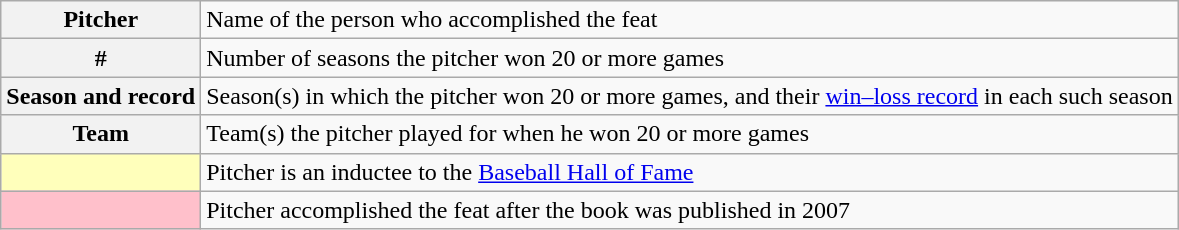<table class="wikitable">
<tr>
<th scope="row"><strong>Pitcher</strong></th>
<td>Name of the person who accomplished the feat</td>
</tr>
<tr>
<th scope="row"><strong>#</strong></th>
<td>Number of seasons the pitcher won 20 or more games</td>
</tr>
<tr>
<th scope="row">Season and record</th>
<td>Season(s) in which the pitcher won 20 or more games, and their <a href='#'>win–loss record</a> in each such season</td>
</tr>
<tr>
<th scope="row">Team</th>
<td>Team(s) the pitcher played for when he won 20 or more games</td>
</tr>
<tr>
<th scope="row" style="background:#ffb;"></th>
<td>Pitcher is an inductee to the <a href='#'>Baseball Hall of Fame</a></td>
</tr>
<tr>
<th scope="row" style="background:pink"></th>
<td>Pitcher accomplished the feat after the book was published in 2007</td>
</tr>
</table>
